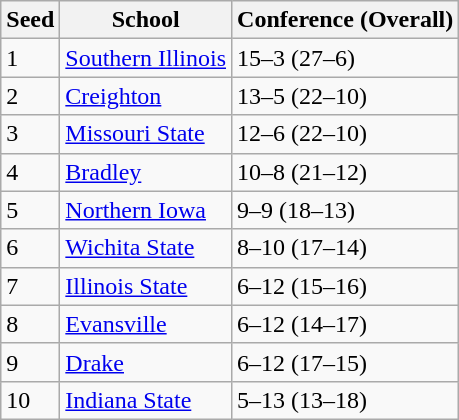<table class="wikitable">
<tr>
<th>Seed</th>
<th>School</th>
<th>Conference (Overall)</th>
</tr>
<tr>
<td>1</td>
<td><a href='#'>Southern Illinois</a></td>
<td>15–3 (27–6)</td>
</tr>
<tr>
<td>2</td>
<td><a href='#'>Creighton</a></td>
<td>13–5 (22–10)</td>
</tr>
<tr>
<td>3</td>
<td><a href='#'>Missouri State</a></td>
<td>12–6 (22–10)</td>
</tr>
<tr>
<td>4</td>
<td><a href='#'>Bradley</a></td>
<td>10–8 (21–12)</td>
</tr>
<tr>
<td>5</td>
<td><a href='#'>Northern Iowa</a></td>
<td>9–9 (18–13)</td>
</tr>
<tr>
<td>6</td>
<td><a href='#'>Wichita State</a></td>
<td>8–10 (17–14)</td>
</tr>
<tr>
<td>7</td>
<td><a href='#'>Illinois State</a></td>
<td>6–12 (15–16)</td>
</tr>
<tr>
<td>8</td>
<td><a href='#'>Evansville</a></td>
<td>6–12 (14–17)</td>
</tr>
<tr>
<td>9</td>
<td><a href='#'>Drake</a></td>
<td>6–12 (17–15)</td>
</tr>
<tr>
<td>10</td>
<td><a href='#'>Indiana State</a></td>
<td>5–13 (13–18)</td>
</tr>
</table>
